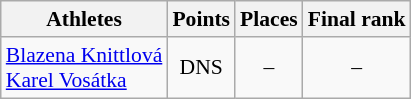<table class="wikitable" border="1" style="font-size:90%">
<tr>
<th>Athletes</th>
<th>Points</th>
<th>Places</th>
<th>Final rank</th>
</tr>
<tr align=center>
<td align=left><a href='#'>Blazena Knittlová</a><br><a href='#'>Karel Vosátka</a></td>
<td>DNS</td>
<td>–</td>
<td>–</td>
</tr>
</table>
